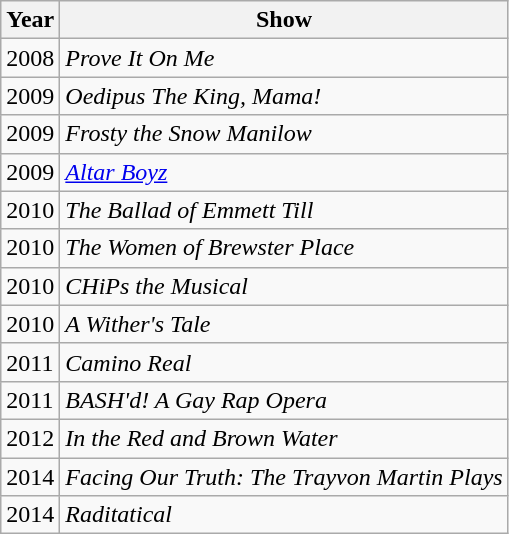<table class="wikitable sortable">
<tr>
<th>Year</th>
<th>Show</th>
</tr>
<tr>
<td>2008</td>
<td><em>Prove It On Me</em></td>
</tr>
<tr>
<td>2009</td>
<td><em>Oedipus The King, Mama!</em></td>
</tr>
<tr>
<td>2009</td>
<td><em>Frosty the Snow Manilow</em></td>
</tr>
<tr>
<td>2009</td>
<td><em><a href='#'>Altar Boyz</a></em></td>
</tr>
<tr>
<td>2010</td>
<td><em>The Ballad of Emmett Till</em></td>
</tr>
<tr>
<td>2010</td>
<td><em>The Women of Brewster Place</em></td>
</tr>
<tr>
<td>2010</td>
<td><em>CHiPs the Musical</em></td>
</tr>
<tr>
<td>2010</td>
<td><em>A Wither's Tale</em></td>
</tr>
<tr>
<td>2011</td>
<td><em>Camino Real</em></td>
</tr>
<tr>
<td>2011</td>
<td><em>BASH'd! A Gay Rap Opera</em></td>
</tr>
<tr>
<td>2012</td>
<td><em>In the Red and Brown Water</em></td>
</tr>
<tr>
<td>2014</td>
<td><em>Facing Our Truth: The Trayvon Martin Plays</em></td>
</tr>
<tr>
<td>2014</td>
<td><em>Raditatical</em></td>
</tr>
</table>
